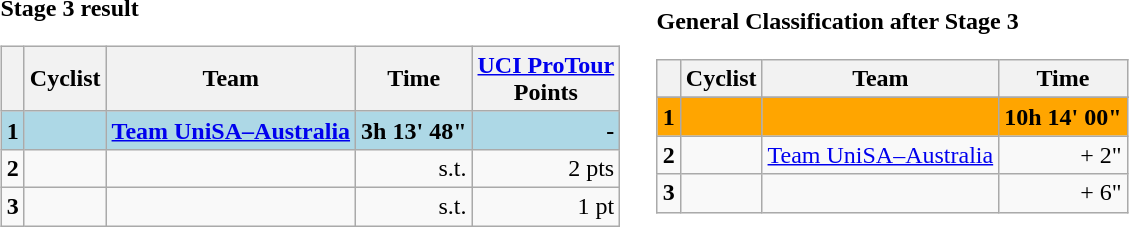<table>
<tr>
<td><strong>Stage 3 result</strong><br><table class="wikitable">
<tr>
<th></th>
<th>Cyclist</th>
<th>Team</th>
<th>Time</th>
<th><a href='#'>UCI ProTour</a><br>Points</th>
</tr>
<tr style="background:lightblue">
<td><strong>1</strong></td>
<td><strong></strong></td>
<td><strong><a href='#'>Team UniSA–Australia</a></strong></td>
<td align=right><strong>3h 13' 48"</strong></td>
<td align=right><strong>-</strong></td>
</tr>
<tr>
<td><strong>2</strong></td>
<td></td>
<td></td>
<td align=right>s.t.</td>
<td align=right>2 pts</td>
</tr>
<tr>
<td><strong>3</strong></td>
<td></td>
<td></td>
<td align=right>s.t.</td>
<td align=right>1 pt</td>
</tr>
</table>
</td>
<td></td>
<td><strong>General Classification after Stage 3</strong><br><table class="wikitable">
<tr>
<th></th>
<th>Cyclist</th>
<th>Team</th>
<th>Time</th>
</tr>
<tr>
</tr>
<tr style="background:orange">
<td><strong>1</strong></td>
<td><strong></strong></td>
<td><strong></strong></td>
<td align=right><strong>10h 14' 00"</strong></td>
</tr>
<tr>
<td><strong>2</strong></td>
<td></td>
<td><a href='#'>Team UniSA–Australia</a></td>
<td align=right>+ 2"</td>
</tr>
<tr>
<td><strong>3</strong></td>
<td></td>
<td></td>
<td align=right>+ 6"</td>
</tr>
</table>
</td>
</tr>
</table>
